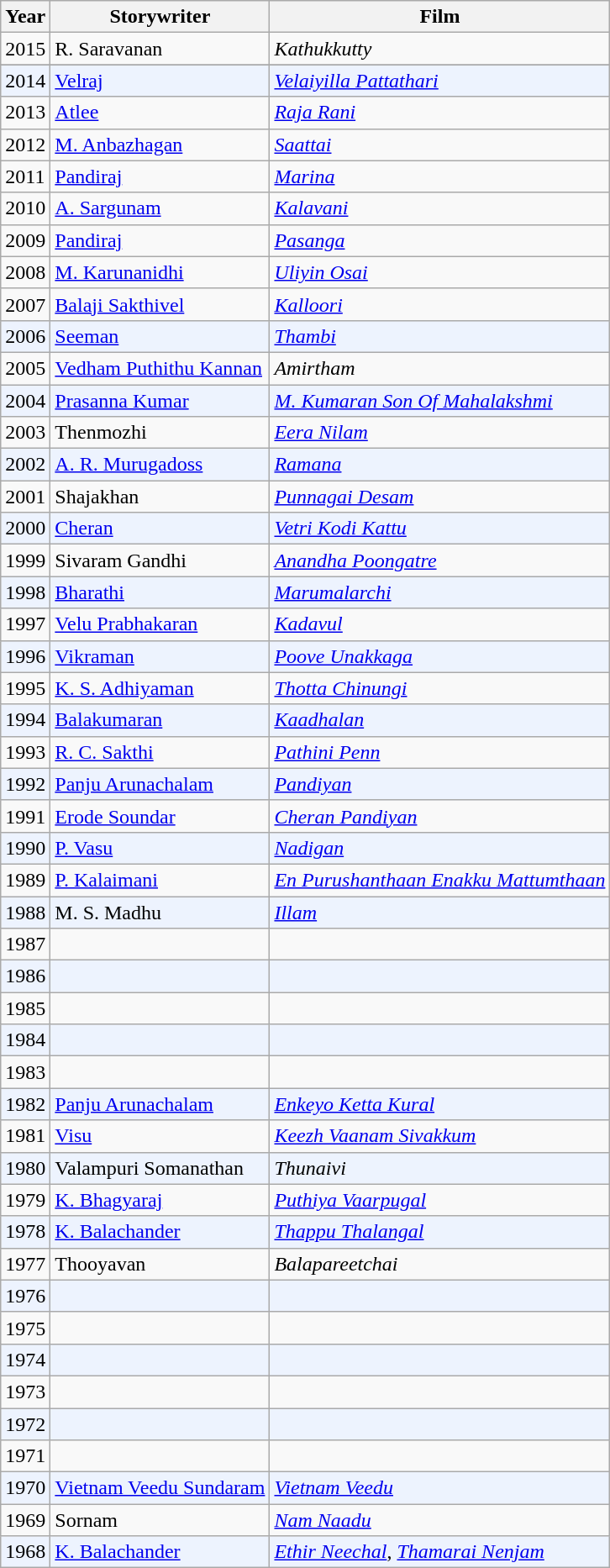<table class="wikitable">
<tr>
<th>Year</th>
<th>Storywriter</th>
<th>Film</th>
</tr>
<tr>
<td>2015</td>
<td>R. Saravanan</td>
<td><em>Kathukkutty</em></td>
</tr>
<tr>
</tr>
<tr bgcolor=#edf3fe>
<td>2014</td>
<td><a href='#'>Velraj</a></td>
<td><em><a href='#'>Velaiyilla Pattathari</a></em></td>
</tr>
<tr>
<td>2013</td>
<td><a href='#'>Atlee</a></td>
<td><em><a href='#'>Raja Rani</a></em></td>
</tr>
<tr>
<td>2012</td>
<td><a href='#'>M. Anbazhagan</a></td>
<td><em><a href='#'>Saattai</a></em></td>
</tr>
<tr>
<td>2011</td>
<td><a href='#'>Pandiraj</a></td>
<td><em><a href='#'>Marina</a></em></td>
</tr>
<tr>
<td>2010</td>
<td><a href='#'>A. Sargunam</a></td>
<td><em><a href='#'>Kalavani</a></em></td>
</tr>
<tr>
<td>2009</td>
<td><a href='#'>Pandiraj</a></td>
<td><em><a href='#'>Pasanga</a></em></td>
</tr>
<tr>
<td>2008</td>
<td><a href='#'>M. Karunanidhi</a></td>
<td><em><a href='#'>Uliyin Osai</a></em></td>
</tr>
<tr>
<td>2007</td>
<td><a href='#'>Balaji Sakthivel</a></td>
<td><em><a href='#'>Kalloori</a></em></td>
</tr>
<tr bgcolor=#edf3fe>
<td>2006</td>
<td><a href='#'>Seeman</a></td>
<td><em><a href='#'>Thambi</a></em></td>
</tr>
<tr>
<td>2005</td>
<td><a href='#'>Vedham Puthithu Kannan</a></td>
<td><em>Amirtham</em></td>
</tr>
<tr bgcolor=#edf3fe>
<td>2004</td>
<td><a href='#'>Prasanna Kumar</a></td>
<td><em><a href='#'>M. Kumaran Son Of Mahalakshmi</a></em></td>
</tr>
<tr>
<td>2003</td>
<td>Thenmozhi</td>
<td><em><a href='#'>Eera Nilam</a></em></td>
</tr>
<tr bgcolor=#edf3fe>
<td>2002</td>
<td><a href='#'>A. R. Murugadoss</a></td>
<td><em><a href='#'>Ramana</a></em></td>
</tr>
<tr>
<td>2001</td>
<td>Shajakhan</td>
<td><em><a href='#'>Punnagai Desam</a></em></td>
</tr>
<tr bgcolor=#edf3fe>
<td>2000</td>
<td><a href='#'>Cheran</a></td>
<td><em><a href='#'>Vetri Kodi Kattu</a></em></td>
</tr>
<tr>
<td>1999</td>
<td>Sivaram Gandhi</td>
<td><em><a href='#'>Anandha Poongatre</a></em></td>
</tr>
<tr bgcolor=#edf3fe>
<td>1998</td>
<td><a href='#'>Bharathi</a></td>
<td><em><a href='#'>Marumalarchi</a></em></td>
</tr>
<tr>
<td>1997</td>
<td><a href='#'>Velu Prabhakaran</a></td>
<td><em><a href='#'>Kadavul</a></em></td>
</tr>
<tr bgcolor=#edf3fe>
<td>1996</td>
<td><a href='#'>Vikraman</a></td>
<td><em><a href='#'>Poove Unakkaga</a></em></td>
</tr>
<tr>
<td>1995</td>
<td><a href='#'>K. S. Adhiyaman</a></td>
<td><em><a href='#'>Thotta Chinungi</a></em></td>
</tr>
<tr bgcolor=#edf3fe>
<td>1994</td>
<td><a href='#'>Balakumaran</a></td>
<td><em><a href='#'>Kaadhalan</a></em></td>
</tr>
<tr>
<td>1993</td>
<td><a href='#'>R. C. Sakthi</a></td>
<td><em><a href='#'>Pathini Penn</a></em></td>
</tr>
<tr bgcolor=#edf3fe>
<td>1992</td>
<td><a href='#'>Panju Arunachalam</a></td>
<td><em><a href='#'>Pandiyan</a></em></td>
</tr>
<tr>
<td>1991</td>
<td><a href='#'>Erode Soundar</a></td>
<td><em><a href='#'>Cheran Pandiyan</a></em></td>
</tr>
<tr bgcolor=#edf3fe>
<td>1990</td>
<td><a href='#'>P. Vasu</a></td>
<td><em><a href='#'>Nadigan</a></em></td>
</tr>
<tr>
<td>1989</td>
<td><a href='#'>P. Kalaimani</a></td>
<td><em><a href='#'>En Purushanthaan Enakku Mattumthaan</a></em></td>
</tr>
<tr bgcolor=#edf3fe>
<td>1988</td>
<td>M. S. Madhu</td>
<td><em><a href='#'>Illam</a></em></td>
</tr>
<tr>
<td>1987</td>
<td></td>
<td></td>
</tr>
<tr bgcolor=#edf3fe>
<td>1986</td>
<td></td>
<td></td>
</tr>
<tr>
<td>1985</td>
<td></td>
<td></td>
</tr>
<tr bgcolor=#edf3fe>
<td>1984</td>
<td></td>
<td></td>
</tr>
<tr>
<td>1983</td>
<td></td>
<td></td>
</tr>
<tr bgcolor=#edf3fe>
<td>1982</td>
<td><a href='#'>Panju Arunachalam</a></td>
<td><em><a href='#'>Enkeyo Ketta Kural</a></em></td>
</tr>
<tr>
<td>1981</td>
<td><a href='#'>Visu</a></td>
<td><em><a href='#'>Keezh Vaanam Sivakkum</a></em></td>
</tr>
<tr bgcolor=#edf3fe>
<td>1980</td>
<td>Valampuri Somanathan</td>
<td><em>Thunaivi</em></td>
</tr>
<tr>
<td>1979</td>
<td><a href='#'>K. Bhagyaraj</a></td>
<td><em><a href='#'>Puthiya Vaarpugal</a></em></td>
</tr>
<tr bgcolor=#edf3fe>
<td>1978</td>
<td><a href='#'>K. Balachander</a></td>
<td><em><a href='#'>Thappu Thalangal</a></em></td>
</tr>
<tr>
<td>1977</td>
<td>Thooyavan</td>
<td><em>Balapareetchai</em></td>
</tr>
<tr bgcolor=#edf3fe>
<td>1976</td>
<td></td>
<td></td>
</tr>
<tr>
<td>1975</td>
<td></td>
<td></td>
</tr>
<tr bgcolor=#edf3fe>
<td>1974</td>
<td></td>
<td></td>
</tr>
<tr>
<td>1973</td>
<td></td>
<td></td>
</tr>
<tr bgcolor=#edf3fe>
<td>1972</td>
<td></td>
<td></td>
</tr>
<tr>
<td>1971</td>
<td></td>
<td></td>
</tr>
<tr bgcolor=#edf3fe>
<td>1970</td>
<td><a href='#'>Vietnam Veedu Sundaram</a></td>
<td><em><a href='#'>Vietnam Veedu</a></em></td>
</tr>
<tr>
<td>1969</td>
<td>Sornam</td>
<td><em><a href='#'>Nam Naadu</a></em></td>
</tr>
<tr bgcolor=#edf3fe>
<td>1968</td>
<td><a href='#'>K. Balachander</a></td>
<td><em><a href='#'>Ethir Neechal</a></em>, <em><a href='#'>Thamarai Nenjam</a></em></td>
</tr>
</table>
